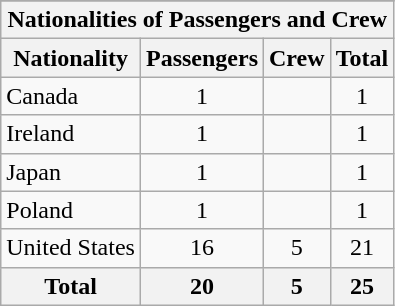<table class="wikitable sortable">
<tr style="background:#ccf;">
</tr>
<tr>
<th colspan=4>Nationalities of Passengers and Crew</th>
</tr>
<tr>
<th>Nationality</th>
<th>Passengers</th>
<th>Crew</th>
<th>Total</th>
</tr>
<tr valign=top>
<td> Canada</td>
<td style="text-align:center;">1</td>
<td></td>
<td style="text-align:center;">1</td>
</tr>
<tr valign=top>
<td> Ireland</td>
<td style="text-align:center;">1</td>
<td></td>
<td style="text-align:center;">1</td>
</tr>
<tr valign=top>
<td> Japan</td>
<td style="text-align:center;">1</td>
<td></td>
<td style="text-align:center;">1</td>
</tr>
<tr valign=top>
<td> Poland</td>
<td style="text-align:center;">1</td>
<td></td>
<td style="text-align:center;">1</td>
</tr>
<tr valign=top>
<td> United States</td>
<td style="text-align:center;">16</td>
<td style="text-align:center;">5</td>
<td style="text-align:center;">21</td>
</tr>
<tr valign=top>
<th><strong>Total</strong></th>
<th style="text-align:center;"><strong>20</strong></th>
<th style="text-align:center;"><strong>5</strong></th>
<th style="text-align:center;"><strong>25</strong></th>
</tr>
</table>
